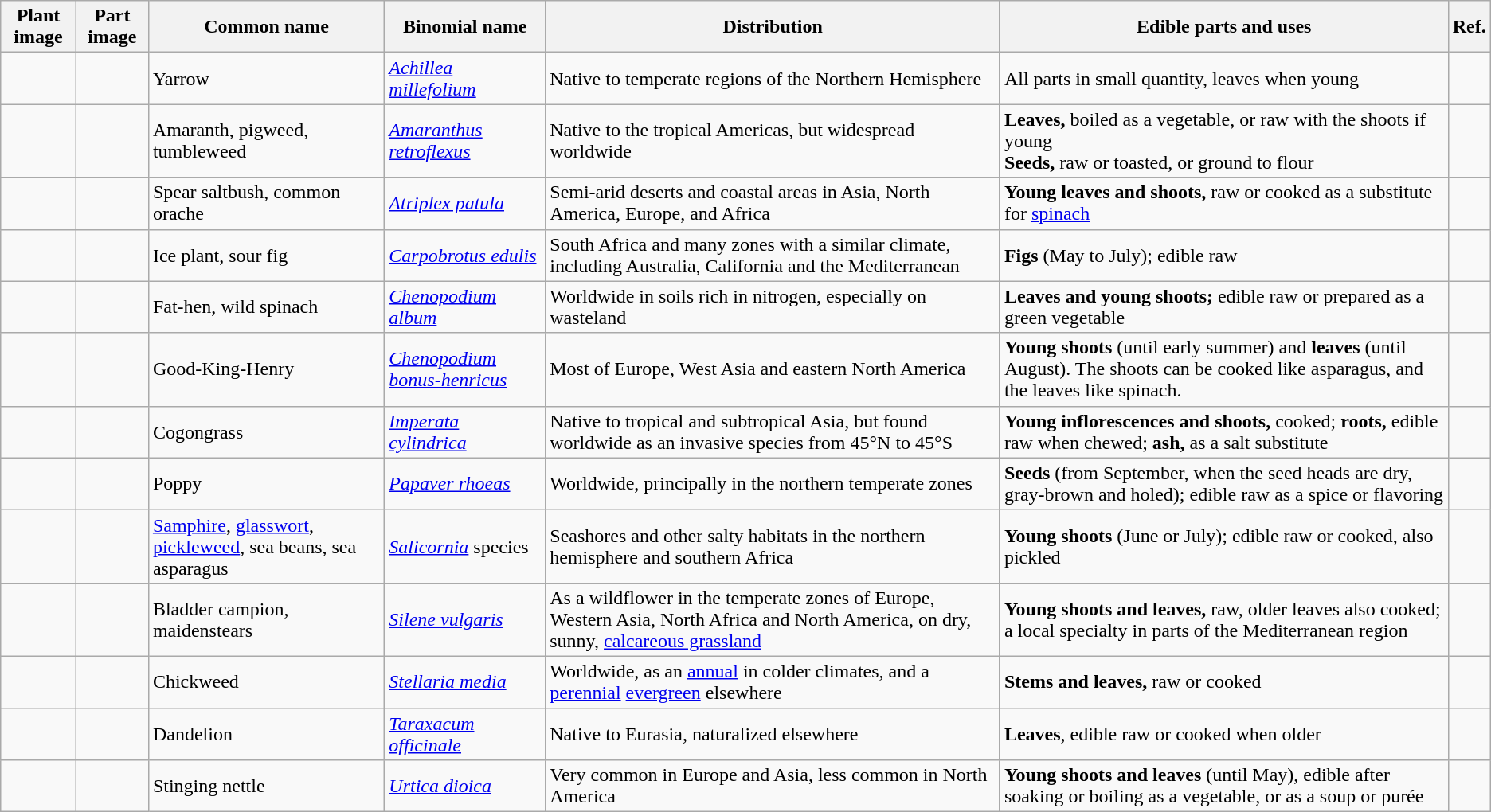<table class="wikitable">
<tr>
<th>Plant image</th>
<th>Part image</th>
<th>Common name</th>
<th>Binomial name</th>
<th>Distribution</th>
<th>Edible parts and uses</th>
<th>Ref.</th>
</tr>
<tr>
<td></td>
<td></td>
<td>Yarrow</td>
<td><em><a href='#'>Achillea millefolium</a></em></td>
<td>Native to temperate regions of the Northern Hemisphere</td>
<td>All parts in small quantity, leaves when young</td>
<td></td>
</tr>
<tr>
<td></td>
<td></td>
<td>Amaranth, pigweed, tumbleweed</td>
<td><em><a href='#'>Amaranthus retroflexus</a></em></td>
<td>Native to the tropical Americas, but widespread worldwide</td>
<td><strong>Leaves,</strong> boiled as a vegetable, or raw with the shoots if young<br><strong>Seeds,</strong> raw or toasted, or ground to flour</td>
<td></td>
</tr>
<tr>
<td></td>
<td></td>
<td>Spear saltbush, common orache</td>
<td><em><a href='#'>Atriplex patula</a></em></td>
<td>Semi-arid deserts and coastal areas in Asia, North America, Europe, and Africa</td>
<td><strong>Young leaves and shoots,</strong> raw or cooked as a substitute for <a href='#'>spinach</a></td>
<td></td>
</tr>
<tr>
<td></td>
<td></td>
<td>Ice plant, sour fig</td>
<td><em><a href='#'>Carpobrotus edulis</a></em></td>
<td>South Africa and many zones with a similar climate, including Australia, California and the Mediterranean</td>
<td><strong>Figs</strong> (May to July); edible raw</td>
<td></td>
</tr>
<tr>
<td></td>
<td></td>
<td>Fat-hen, wild spinach</td>
<td><em><a href='#'>Chenopodium album</a></em></td>
<td>Worldwide in soils rich in nitrogen, especially on wasteland</td>
<td><strong>Leaves and young shoots;</strong> edible raw or prepared as a green vegetable</td>
<td></td>
</tr>
<tr>
<td></td>
<td></td>
<td>Good-King-Henry</td>
<td><em><a href='#'>Chenopodium bonus-henricus</a></em></td>
<td>Most of Europe, West Asia and eastern North America</td>
<td><strong>Young shoots</strong> (until early summer) and <strong>leaves</strong> (until August). The shoots can be cooked like asparagus, and the leaves like spinach.</td>
<td></td>
</tr>
<tr>
<td></td>
<td></td>
<td>Cogongrass</td>
<td><em><a href='#'>Imperata cylindrica</a></em></td>
<td>Native to tropical and subtropical Asia, but found worldwide as an invasive species from 45°N to 45°S</td>
<td><strong>Young inflorescences and shoots,</strong> cooked; <strong>roots,</strong> edible raw when chewed; <strong>ash,</strong> as a salt substitute</td>
<td></td>
</tr>
<tr>
<td></td>
<td></td>
<td>Poppy</td>
<td><em><a href='#'>Papaver rhoeas</a></em></td>
<td>Worldwide, principally in the northern temperate zones</td>
<td><strong>Seeds</strong> (from September, when the seed heads are dry, gray-brown and holed); edible raw as a spice or flavoring</td>
<td></td>
</tr>
<tr>
<td></td>
<td></td>
<td><a href='#'>Samphire</a>, <a href='#'>glasswort</a>, <a href='#'>pickleweed</a>, sea beans, sea asparagus</td>
<td><em><a href='#'>Salicornia</a></em> species</td>
<td>Seashores and other salty habitats in the northern hemisphere and southern Africa</td>
<td><strong>Young shoots</strong> (June or July); edible raw or cooked, also pickled</td>
<td></td>
</tr>
<tr>
<td></td>
<td></td>
<td>Bladder campion, maidenstears</td>
<td><em><a href='#'>Silene vulgaris</a></em></td>
<td>As a wildflower in the temperate zones of Europe, Western Asia, North Africa and North America, on dry, sunny, <a href='#'>calcareous grassland</a></td>
<td><strong>Young shoots and leaves,</strong> raw, older leaves also cooked; a local specialty in parts of the Mediterranean region</td>
<td></td>
</tr>
<tr>
<td></td>
<td></td>
<td>Chickweed</td>
<td><em><a href='#'>Stellaria media</a></em></td>
<td>Worldwide, as an <a href='#'>annual</a> in colder climates, and a <a href='#'>perennial</a> <a href='#'>evergreen</a> elsewhere</td>
<td><strong>Stems and leaves,</strong> raw or cooked</td>
<td></td>
</tr>
<tr>
<td></td>
<td></td>
<td>Dandelion</td>
<td><em><a href='#'>Taraxacum officinale</a></em></td>
<td>Native to Eurasia, naturalized elsewhere</td>
<td><strong>Leaves</strong>, edible raw or cooked when older</td>
<td></td>
</tr>
<tr>
<td></td>
<td></td>
<td>Stinging nettle</td>
<td><em><a href='#'>Urtica dioica</a></em></td>
<td>Very common in Europe and Asia, less common in North America</td>
<td><strong>Young shoots and leaves</strong> (until May), edible after soaking or boiling as a vegetable, or as a soup or purée</td>
<td></td>
</tr>
</table>
